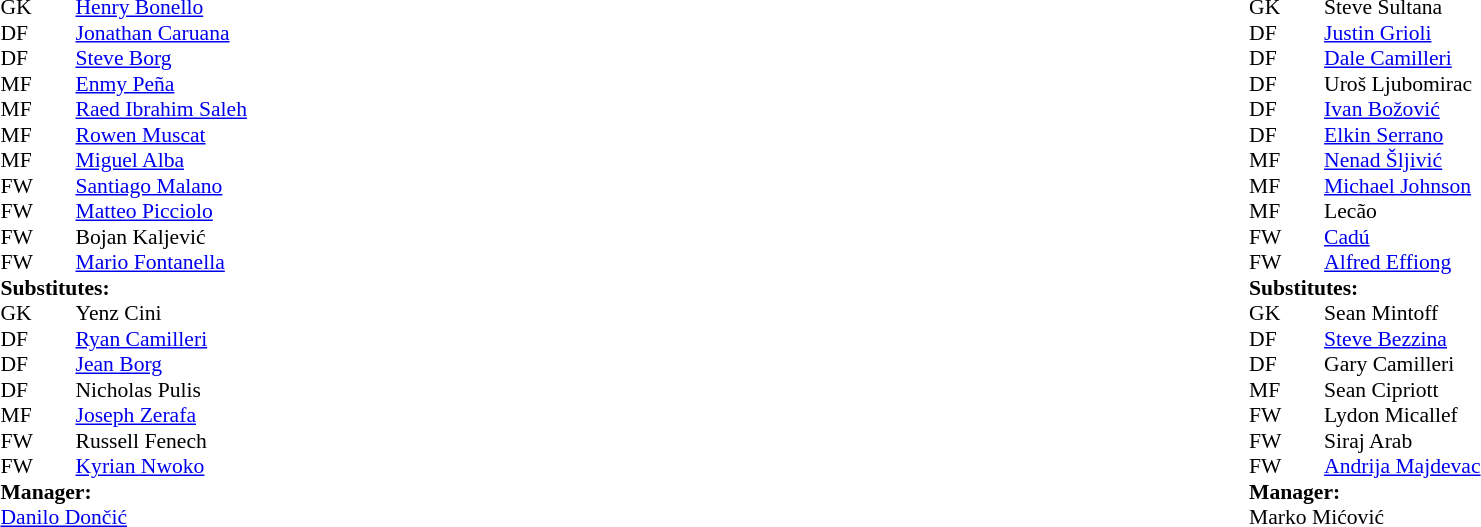<table style="width:100%">
<tr>
<td style="vertical-align:top;width:40%"><br><table style="font-size:90%" cellspacing="0" cellpadding="0">
<tr>
<th width=25></th>
<th width=25></th>
</tr>
<tr>
<td>GK</td>
<td></td>
<td> <a href='#'>Henry Bonello</a></td>
</tr>
<tr>
<td>DF</td>
<td></td>
<td> <a href='#'>Jonathan Caruana</a></td>
</tr>
<tr>
<td>DF</td>
<td></td>
<td> <a href='#'>Steve Borg</a></td>
</tr>
<tr>
<td>MF</td>
<td></td>
<td> <a href='#'>Enmy Peña</a></td>
</tr>
<tr>
<td>MF</td>
<td></td>
<td> <a href='#'>Raed Ibrahim Saleh</a></td>
</tr>
<tr>
<td>MF</td>
<td></td>
<td> <a href='#'>Rowen Muscat</a></td>
<td></td>
</tr>
<tr>
<td>MF</td>
<td></td>
<td> <a href='#'>Miguel Alba</a></td>
<td></td>
<td></td>
</tr>
<tr>
<td>FW</td>
<td></td>
<td> <a href='#'>Santiago Malano</a></td>
</tr>
<tr>
<td>FW</td>
<td></td>
<td> <a href='#'>Matteo Picciolo</a></td>
<td></td>
</tr>
<tr>
<td>FW</td>
<td></td>
<td> Bojan Kaljević</td>
<td></td>
<td></td>
</tr>
<tr>
<td>FW</td>
<td></td>
<td> <a href='#'>Mario Fontanella</a></td>
<td></td>
<td></td>
</tr>
<tr>
<td colspan=3><strong>Substitutes:</strong></td>
</tr>
<tr>
<td>GK</td>
<td></td>
<td> Yenz Cini</td>
</tr>
<tr>
<td>DF</td>
<td></td>
<td> <a href='#'>Ryan Camilleri</a></td>
</tr>
<tr>
<td>DF</td>
<td></td>
<td> <a href='#'>Jean Borg</a></td>
<td></td>
<td></td>
</tr>
<tr>
<td>DF</td>
<td></td>
<td> Nicholas Pulis</td>
<td></td>
<td></td>
</tr>
<tr>
<td>MF</td>
<td></td>
<td> <a href='#'>Joseph Zerafa</a></td>
</tr>
<tr>
<td>FW</td>
<td></td>
<td> Russell Fenech</td>
</tr>
<tr>
<td>FW</td>
<td></td>
<td> <a href='#'>Kyrian Nwoko</a></td>
<td></td>
<td></td>
</tr>
<tr>
<td colspan=3><strong>Manager:</strong></td>
</tr>
<tr>
<td colspan=4> <a href='#'>Danilo Dončić</a></td>
</tr>
</table>
</td>
<td style="vertical-align:top;width:50%"><br><table cellspacing="0" cellpadding="0" style="font-size:90%; margin:auto">
<tr>
<th width=25></th>
<th width=25></th>
</tr>
<tr>
<td>GK</td>
<td></td>
<td> Steve Sultana</td>
</tr>
<tr>
<td>DF</td>
<td></td>
<td> <a href='#'>Justin Grioli</a></td>
<td></td>
<td></td>
</tr>
<tr>
<td>DF</td>
<td></td>
<td> <a href='#'>Dale Camilleri</a></td>
<td></td>
<td></td>
</tr>
<tr>
<td>DF</td>
<td></td>
<td> Uroš Ljubomirac</td>
</tr>
<tr>
<td>DF</td>
<td></td>
<td> <a href='#'>Ivan Božović</a></td>
<td></td>
</tr>
<tr>
<td>DF</td>
<td></td>
<td> <a href='#'>Elkin Serrano</a></td>
<td></td>
</tr>
<tr>
<td>MF</td>
<td></td>
<td> <a href='#'>Nenad Šljivić</a></td>
</tr>
<tr>
<td>MF</td>
<td></td>
<td> <a href='#'>Michael Johnson</a></td>
<td></td>
<td></td>
</tr>
<tr>
<td>MF</td>
<td></td>
<td> Lecão</td>
<td></td>
</tr>
<tr>
<td>FW</td>
<td></td>
<td> <a href='#'>Cadú</a></td>
<td></td>
</tr>
<tr>
<td>FW</td>
<td></td>
<td> <a href='#'>Alfred Effiong</a></td>
</tr>
<tr>
<td colspan=3><strong>Substitutes:</strong></td>
</tr>
<tr>
<td>GK</td>
<td></td>
<td> Sean Mintoff</td>
</tr>
<tr>
<td>DF</td>
<td></td>
<td> <a href='#'>Steve Bezzina</a></td>
<td></td>
<td></td>
</tr>
<tr>
<td>DF</td>
<td></td>
<td> Gary Camilleri</td>
</tr>
<tr>
<td>MF</td>
<td></td>
<td> Sean Cipriott</td>
</tr>
<tr>
<td>FW</td>
<td></td>
<td> Lydon Micallef</td>
<td></td>
<td></td>
</tr>
<tr>
<td>FW</td>
<td></td>
<td> Siraj Arab</td>
</tr>
<tr>
<td>FW</td>
<td></td>
<td> <a href='#'>Andrija Majdevac</a></td>
<td></td>
<td></td>
</tr>
<tr>
<td colspan=3><strong>Manager:</strong></td>
</tr>
<tr>
<td colspan=4> Marko Mićović</td>
</tr>
</table>
</td>
</tr>
</table>
